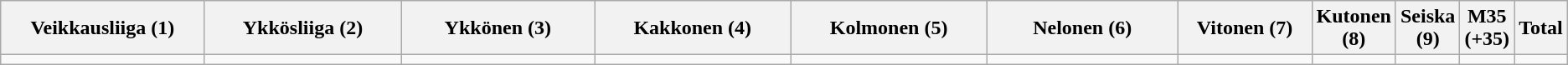<table class="wikitable">
<tr>
<th width="15%">Veikkausliiga (1)</th>
<th width="15%">Ykkösliiga (2)</th>
<th width="15%">Ykkönen (3)</th>
<th width="15%">Kakkonen (4)</th>
<th width="15%">Kolmonen (5)</th>
<th width="15%">Nelonen (6)</th>
<th width="15%">Vitonen (7)</th>
<th width="15%">Kutonen (8)</th>
<th width="15%">Seiska (9)</th>
<th width="15%">M35 (+35)</th>
<th width="15%">Total</th>
</tr>
<tr>
<td></td>
<td></td>
<td></td>
<td></td>
<td></td>
<td></td>
<td></td>
<td></td>
<td></td>
<td></td>
<td></td>
</tr>
</table>
